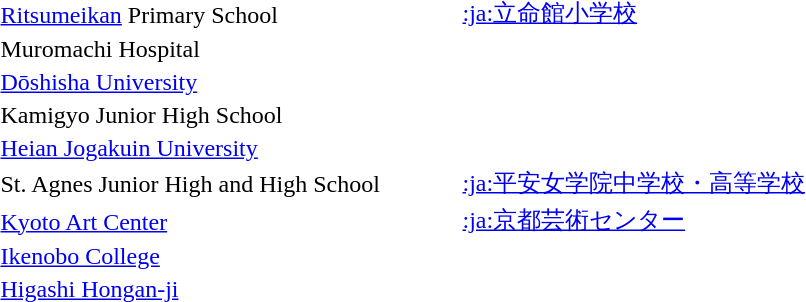<table>
<tr>
<td style="width:19.0em;"><a href='#'>Ritsumeikan</a> Primary School</td>
<td><a href='#'>:ja:立命館小学校</a> </tr></td>
<td>Muromachi Hospital</td>
<td></tr></td>
<td><a href='#'>Dōshisha University</a></td>
<td></tr></td>
<td>Kamigyo Junior High School</td>
<td> </tr></td>
<td><a href='#'>Heian Jogakuin University</a></td>
<td></tr></td>
<td>St. Agnes Junior High and High School</td>
<td><a href='#'>:ja:平安女学院中学校・高等学校</a> </tr></td>
<td><a href='#'>Kyoto Art Center</a></td>
<td><a href='#'>:ja:京都芸術センター</a> </tr></td>
<td><a href='#'>Ikenobo College</a></td>
<td></tr></td>
<td><a href='#'>Higashi Hongan-ji</a></td>
<td></tr></td>
</tr>
</table>
